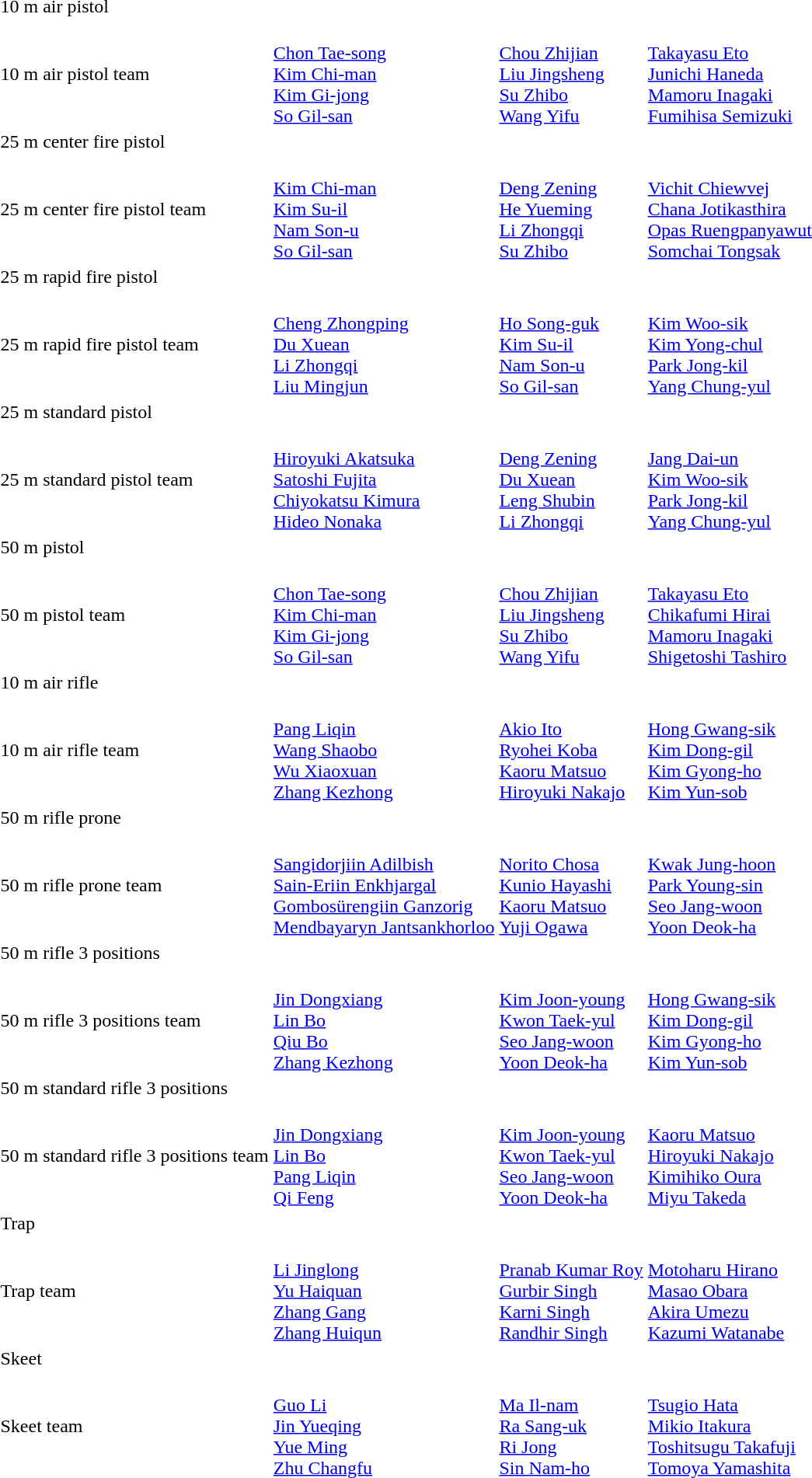<table>
<tr>
<td>10 m air pistol</td>
<td></td>
<td></td>
<td></td>
</tr>
<tr>
<td>10 m air pistol team</td>
<td><br><a href='#'>Chon Tae-song</a><br><a href='#'>Kim Chi-man</a><br><a href='#'>Kim Gi-jong</a><br><a href='#'>So Gil-san</a></td>
<td><br><a href='#'>Chou Zhijian</a><br><a href='#'>Liu Jingsheng</a><br><a href='#'>Su Zhibo</a><br><a href='#'>Wang Yifu</a></td>
<td><br><a href='#'>Takayasu Eto</a><br><a href='#'>Junichi Haneda</a><br><a href='#'>Mamoru Inagaki</a><br><a href='#'>Fumihisa Semizuki</a></td>
</tr>
<tr>
<td>25 m center fire pistol</td>
<td></td>
<td></td>
<td></td>
</tr>
<tr>
<td>25 m center fire pistol team</td>
<td><br><a href='#'>Kim Chi-man</a><br><a href='#'>Kim Su-il</a><br><a href='#'>Nam Son-u</a><br><a href='#'>So Gil-san</a></td>
<td><br><a href='#'>Deng Zening</a><br><a href='#'>He Yueming</a><br><a href='#'>Li Zhongqi</a><br><a href='#'>Su Zhibo</a></td>
<td><br><a href='#'>Vichit Chiewvej</a><br><a href='#'>Chana Jotikasthira</a><br><a href='#'>Opas Ruengpanyawut</a><br><a href='#'>Somchai Tongsak</a></td>
</tr>
<tr>
<td>25 m rapid fire pistol</td>
<td></td>
<td></td>
<td></td>
</tr>
<tr>
<td>25 m rapid fire pistol team</td>
<td><br><a href='#'>Cheng Zhongping</a><br><a href='#'>Du Xuean</a><br><a href='#'>Li Zhongqi</a><br><a href='#'>Liu Mingjun</a></td>
<td><br><a href='#'>Ho Song-guk</a><br><a href='#'>Kim Su-il</a><br><a href='#'>Nam Son-u</a><br><a href='#'>So Gil-san</a></td>
<td><br><a href='#'>Kim Woo-sik</a><br><a href='#'>Kim Yong-chul</a><br><a href='#'>Park Jong-kil</a><br><a href='#'>Yang Chung-yul</a></td>
</tr>
<tr>
<td>25 m standard pistol</td>
<td></td>
<td></td>
<td></td>
</tr>
<tr>
<td>25 m standard pistol team</td>
<td><br><a href='#'>Hiroyuki Akatsuka</a><br><a href='#'>Satoshi Fujita</a><br><a href='#'>Chiyokatsu Kimura</a><br><a href='#'>Hideo Nonaka</a></td>
<td><br><a href='#'>Deng Zening</a><br><a href='#'>Du Xuean</a><br><a href='#'>Leng Shubin</a><br><a href='#'>Li Zhongqi</a></td>
<td><br><a href='#'>Jang Dai-un</a><br><a href='#'>Kim Woo-sik</a><br><a href='#'>Park Jong-kil</a><br><a href='#'>Yang Chung-yul</a></td>
</tr>
<tr>
<td>50 m pistol</td>
<td></td>
<td></td>
<td></td>
</tr>
<tr>
<td>50 m pistol team</td>
<td><br><a href='#'>Chon Tae-song</a><br><a href='#'>Kim Chi-man</a><br><a href='#'>Kim Gi-jong</a><br><a href='#'>So Gil-san</a></td>
<td><br><a href='#'>Chou Zhijian</a><br><a href='#'>Liu Jingsheng</a><br><a href='#'>Su Zhibo</a><br><a href='#'>Wang Yifu</a></td>
<td><br><a href='#'>Takayasu Eto</a><br><a href='#'>Chikafumi Hirai</a><br><a href='#'>Mamoru Inagaki</a><br><a href='#'>Shigetoshi Tashiro</a></td>
</tr>
<tr>
<td>10 m air rifle</td>
<td></td>
<td></td>
<td></td>
</tr>
<tr>
<td>10 m air rifle team</td>
<td><br><a href='#'>Pang Liqin</a><br><a href='#'>Wang Shaobo</a><br><a href='#'>Wu Xiaoxuan</a><br><a href='#'>Zhang Kezhong</a></td>
<td><br><a href='#'>Akio Ito</a><br><a href='#'>Ryohei Koba</a><br><a href='#'>Kaoru Matsuo</a><br><a href='#'>Hiroyuki Nakajo</a></td>
<td><br><a href='#'>Hong Gwang-sik</a><br><a href='#'>Kim Dong-gil</a><br><a href='#'>Kim Gyong-ho</a><br><a href='#'>Kim Yun-sob</a></td>
</tr>
<tr>
<td>50 m rifle prone</td>
<td></td>
<td></td>
<td></td>
</tr>
<tr>
<td>50 m rifle prone team</td>
<td><br><a href='#'>Sangidorjiin Adilbish</a><br><a href='#'>Sain-Eriin Enkhjargal</a><br><a href='#'>Gombosürengiin Ganzorig</a><br><a href='#'>Mendbayaryn Jantsankhorloo</a></td>
<td><br><a href='#'>Norito Chosa</a><br><a href='#'>Kunio Hayashi</a><br><a href='#'>Kaoru Matsuo</a><br><a href='#'>Yuji Ogawa</a></td>
<td><br><a href='#'>Kwak Jung-hoon</a><br><a href='#'>Park Young-sin</a><br><a href='#'>Seo Jang-woon</a><br><a href='#'>Yoon Deok-ha</a></td>
</tr>
<tr>
<td>50 m rifle 3 positions</td>
<td></td>
<td></td>
<td></td>
</tr>
<tr>
<td>50 m rifle 3 positions team</td>
<td><br><a href='#'>Jin Dongxiang</a><br><a href='#'>Lin Bo</a><br><a href='#'>Qiu Bo</a><br><a href='#'>Zhang Kezhong</a></td>
<td><br><a href='#'>Kim Joon-young</a><br><a href='#'>Kwon Taek-yul</a><br><a href='#'>Seo Jang-woon</a><br><a href='#'>Yoon Deok-ha</a></td>
<td><br><a href='#'>Hong Gwang-sik</a><br><a href='#'>Kim Dong-gil</a><br><a href='#'>Kim Gyong-ho</a><br><a href='#'>Kim Yun-sob</a></td>
</tr>
<tr>
<td>50 m standard rifle 3 positions</td>
<td></td>
<td></td>
<td></td>
</tr>
<tr>
<td>50 m standard rifle 3 positions team</td>
<td><br><a href='#'>Jin Dongxiang</a><br><a href='#'>Lin Bo</a><br><a href='#'>Pang Liqin</a><br><a href='#'>Qi Feng</a></td>
<td><br><a href='#'>Kim Joon-young</a><br><a href='#'>Kwon Taek-yul</a><br><a href='#'>Seo Jang-woon</a><br><a href='#'>Yoon Deok-ha</a></td>
<td><br><a href='#'>Kaoru Matsuo</a><br><a href='#'>Hiroyuki Nakajo</a><br><a href='#'>Kimihiko Oura</a><br><a href='#'>Miyu Takeda</a></td>
</tr>
<tr>
<td>Trap</td>
<td></td>
<td></td>
<td></td>
</tr>
<tr>
<td>Trap team</td>
<td><br><a href='#'>Li Jinglong</a><br><a href='#'>Yu Haiquan</a><br><a href='#'>Zhang Gang</a><br><a href='#'>Zhang Huiqun</a></td>
<td><br><a href='#'>Pranab Kumar Roy</a><br><a href='#'>Gurbir Singh</a><br><a href='#'>Karni Singh</a><br><a href='#'>Randhir Singh</a></td>
<td><br><a href='#'>Motoharu Hirano</a><br><a href='#'>Masao Obara</a><br><a href='#'>Akira Umezu</a><br><a href='#'>Kazumi Watanabe</a></td>
</tr>
<tr>
<td>Skeet</td>
<td></td>
<td></td>
<td></td>
</tr>
<tr>
<td>Skeet team</td>
<td><br><a href='#'>Guo Li</a><br><a href='#'>Jin Yueqing</a><br><a href='#'>Yue Ming</a><br><a href='#'>Zhu Changfu</a></td>
<td><br><a href='#'>Ma Il-nam</a><br><a href='#'>Ra Sang-uk</a><br><a href='#'>Ri Jong</a><br><a href='#'>Sin Nam-ho</a></td>
<td><br><a href='#'>Tsugio Hata</a><br><a href='#'>Mikio Itakura</a><br><a href='#'>Toshitsugu Takafuji</a><br><a href='#'>Tomoya Yamashita</a></td>
</tr>
</table>
